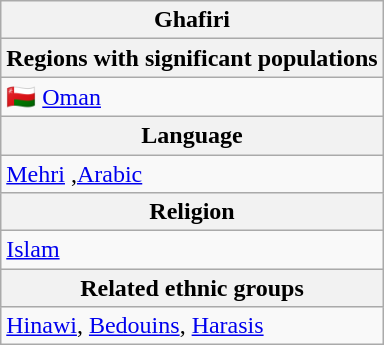<table class="wikitable">
<tr>
<th colspan="2">Ghafiri</th>
</tr>
<tr>
<th colspan="2"><strong>Regions with significant populations</strong></th>
</tr>
<tr>
<td colspan="2">🇴🇲 <a href='#'>Oman</a></td>
</tr>
<tr>
<th colspan="2">Language</th>
</tr>
<tr>
<td colspan="2"><a href='#'>Mehri</a> ,<a href='#'>Arabic</a></td>
</tr>
<tr>
<th colspan="2">Religion</th>
</tr>
<tr>
<td colspan="2"><a href='#'>Islam</a></td>
</tr>
<tr>
<th colspan="2"><strong>Related ethnic groups</strong></th>
</tr>
<tr>
<td colspan="2"><a href='#'>Hinawi</a>, <a href='#'>Bedouins</a>, <a href='#'>Harasis</a></td>
</tr>
</table>
